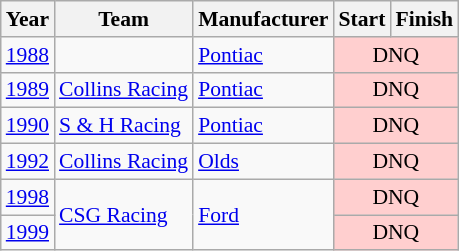<table class="wikitable" style="font-size: 90%;">
<tr>
<th>Year</th>
<th>Team</th>
<th>Manufacturer</th>
<th>Start</th>
<th>Finish</th>
</tr>
<tr>
<td><a href='#'>1988</a></td>
<td></td>
<td><a href='#'>Pontiac</a></td>
<td align=center colspan=2 style="background:#FFCFCF;">DNQ</td>
</tr>
<tr>
<td><a href='#'>1989</a></td>
<td><a href='#'>Collins Racing</a></td>
<td><a href='#'>Pontiac</a></td>
<td align=center colspan=2 style="background:#FFCFCF;">DNQ</td>
</tr>
<tr>
<td><a href='#'>1990</a></td>
<td><a href='#'>S & H Racing</a></td>
<td><a href='#'>Pontiac</a></td>
<td align=center colspan=2 style="background:#FFCFCF;">DNQ</td>
</tr>
<tr>
<td><a href='#'>1992</a></td>
<td><a href='#'>Collins Racing</a></td>
<td><a href='#'>Olds</a></td>
<td align=center colspan=2 style="background:#FFCFCF;">DNQ</td>
</tr>
<tr>
<td><a href='#'>1998</a></td>
<td rowspan=2><a href='#'>CSG Racing</a></td>
<td rowspan=2><a href='#'>Ford</a></td>
<td align=center colspan=2 style="background:#FFCFCF;">DNQ</td>
</tr>
<tr>
<td><a href='#'>1999</a></td>
<td align=center colspan=2 style="background:#FFCFCF;">DNQ</td>
</tr>
</table>
